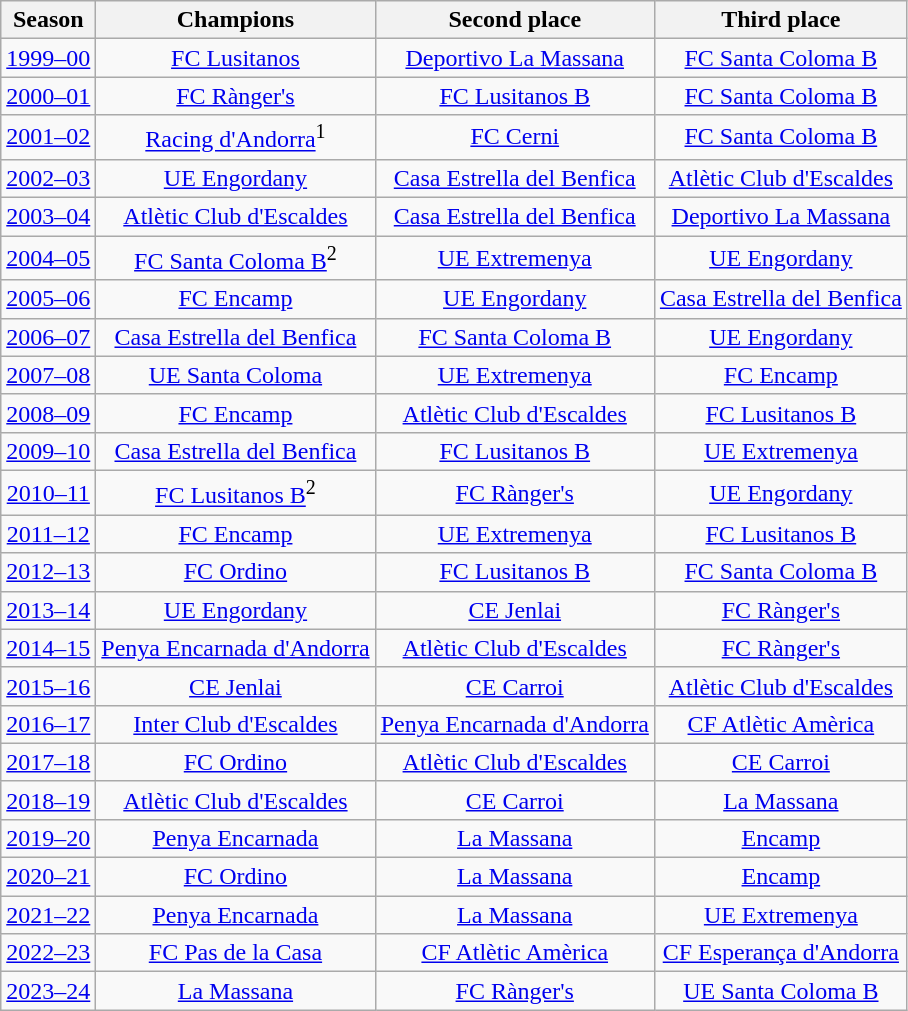<table class="wikitable" style="text-align:center;">
<tr>
<th>Season</th>
<th>Champions</th>
<th>Second place</th>
<th>Third place</th>
</tr>
<tr>
<td><a href='#'>1999–00</a></td>
<td><a href='#'>FC Lusitanos</a></td>
<td><a href='#'>Deportivo La Massana</a></td>
<td><a href='#'>FC Santa Coloma B</a></td>
</tr>
<tr>
<td><a href='#'>2000–01</a></td>
<td><a href='#'>FC Rànger's</a></td>
<td><a href='#'>FC Lusitanos B</a></td>
<td><a href='#'>FC Santa Coloma B</a></td>
</tr>
<tr>
<td><a href='#'>2001–02</a></td>
<td><a href='#'>Racing d'Andorra</a><sup>1</sup></td>
<td><a href='#'>FC Cerni</a></td>
<td><a href='#'>FC Santa Coloma B</a></td>
</tr>
<tr>
<td><a href='#'>2002–03</a></td>
<td><a href='#'>UE Engordany</a></td>
<td><a href='#'>Casa Estrella del Benfica</a></td>
<td><a href='#'>Atlètic Club d'Escaldes</a></td>
</tr>
<tr>
<td><a href='#'>2003–04</a></td>
<td><a href='#'>Atlètic Club d'Escaldes</a></td>
<td><a href='#'>Casa Estrella del Benfica</a></td>
<td><a href='#'>Deportivo La Massana</a></td>
</tr>
<tr>
<td><a href='#'>2004–05</a></td>
<td><a href='#'>FC Santa Coloma B</a><sup>2</sup></td>
<td><a href='#'>UE Extremenya</a></td>
<td><a href='#'>UE Engordany</a></td>
</tr>
<tr>
<td><a href='#'>2005–06</a></td>
<td><a href='#'>FC Encamp</a></td>
<td><a href='#'>UE Engordany</a></td>
<td><a href='#'>Casa Estrella del Benfica</a></td>
</tr>
<tr>
<td><a href='#'>2006–07</a></td>
<td><a href='#'>Casa Estrella del Benfica</a></td>
<td><a href='#'>FC Santa Coloma B</a></td>
<td><a href='#'>UE Engordany</a></td>
</tr>
<tr>
<td><a href='#'>2007–08</a></td>
<td><a href='#'>UE Santa Coloma</a></td>
<td><a href='#'>UE Extremenya</a></td>
<td><a href='#'>FC Encamp</a></td>
</tr>
<tr>
<td><a href='#'>2008–09</a></td>
<td><a href='#'>FC Encamp</a></td>
<td><a href='#'>Atlètic Club d'Escaldes</a></td>
<td><a href='#'>FC Lusitanos B</a></td>
</tr>
<tr>
<td><a href='#'>2009–10</a></td>
<td><a href='#'>Casa Estrella del Benfica</a></td>
<td><a href='#'>FC Lusitanos B</a></td>
<td><a href='#'>UE Extremenya</a></td>
</tr>
<tr>
<td><a href='#'>2010–11</a></td>
<td><a href='#'>FC Lusitanos B</a><sup>2</sup></td>
<td><a href='#'>FC Rànger's</a></td>
<td><a href='#'>UE Engordany</a></td>
</tr>
<tr>
<td><a href='#'>2011–12</a></td>
<td><a href='#'>FC Encamp</a></td>
<td><a href='#'>UE Extremenya</a></td>
<td><a href='#'>FC Lusitanos B</a></td>
</tr>
<tr>
<td><a href='#'>2012–13</a></td>
<td><a href='#'>FC Ordino</a></td>
<td><a href='#'>FC Lusitanos B</a></td>
<td><a href='#'>FC Santa Coloma B</a></td>
</tr>
<tr>
<td><a href='#'>2013–14</a></td>
<td><a href='#'>UE Engordany</a></td>
<td><a href='#'>CE Jenlai</a></td>
<td><a href='#'>FC Rànger's</a></td>
</tr>
<tr>
<td><a href='#'>2014–15</a></td>
<td><a href='#'>Penya Encarnada d'Andorra</a></td>
<td><a href='#'>Atlètic Club d'Escaldes</a></td>
<td><a href='#'>FC Rànger's</a></td>
</tr>
<tr>
<td><a href='#'>2015–16</a></td>
<td><a href='#'>CE Jenlai</a></td>
<td><a href='#'>CE Carroi</a></td>
<td><a href='#'>Atlètic Club d'Escaldes</a></td>
</tr>
<tr>
<td><a href='#'>2016–17</a></td>
<td><a href='#'>Inter Club d'Escaldes</a></td>
<td><a href='#'>Penya Encarnada d'Andorra</a></td>
<td><a href='#'>CF Atlètic Amèrica</a></td>
</tr>
<tr>
<td><a href='#'>2017–18</a></td>
<td><a href='#'>FC Ordino</a></td>
<td><a href='#'>Atlètic Club d'Escaldes</a></td>
<td><a href='#'>CE Carroi</a></td>
</tr>
<tr>
<td><a href='#'>2018–19</a></td>
<td><a href='#'>Atlètic Club d'Escaldes</a></td>
<td><a href='#'>CE Carroi</a></td>
<td><a href='#'>La Massana</a></td>
</tr>
<tr>
<td><a href='#'>2019–20</a></td>
<td><a href='#'>Penya Encarnada</a></td>
<td><a href='#'>La Massana</a></td>
<td><a href='#'>Encamp</a></td>
</tr>
<tr>
<td><a href='#'>2020–21</a></td>
<td><a href='#'>FC Ordino</a></td>
<td><a href='#'>La Massana</a></td>
<td><a href='#'>Encamp</a></td>
</tr>
<tr>
<td><a href='#'>2021–22</a></td>
<td><a href='#'>Penya Encarnada</a></td>
<td><a href='#'>La Massana</a></td>
<td><a href='#'>UE Extremenya</a></td>
</tr>
<tr>
<td><a href='#'>2022–23</a></td>
<td><a href='#'>FC Pas de la Casa</a></td>
<td><a href='#'>CF Atlètic Amèrica</a></td>
<td><a href='#'>CF Esperança d'Andorra</a></td>
</tr>
<tr>
<td><a href='#'>2023–24</a></td>
<td><a href='#'>La Massana</a></td>
<td><a href='#'>FC Rànger's</a></td>
<td><a href='#'>UE Santa Coloma B</a></td>
</tr>
</table>
